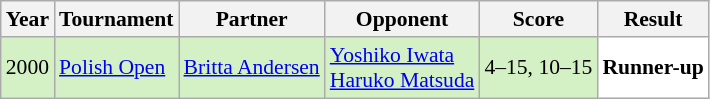<table class="sortable wikitable" style="font-size: 90%;">
<tr>
<th>Year</th>
<th>Tournament</th>
<th>Partner</th>
<th>Opponent</th>
<th>Score</th>
<th>Result</th>
</tr>
<tr style="background:#D4F1C5">
<td align="center">2000</td>
<td align="left"><a href='#'>Polish Open</a></td>
<td align="left"> <a href='#'>Britta Andersen</a></td>
<td align="left"> <a href='#'>Yoshiko Iwata</a> <br>  <a href='#'>Haruko Matsuda</a></td>
<td align="left">4–15, 10–15</td>
<td style="text-align:left; background:white"> <strong>Runner-up</strong></td>
</tr>
</table>
